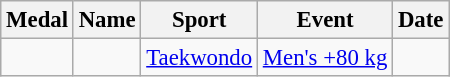<table class="wikitable sortable" style="font-size: 95%">
<tr>
<th>Medal</th>
<th>Name</th>
<th>Sport</th>
<th>Event</th>
<th>Date</th>
</tr>
<tr>
<td></td>
<td></td>
<td><a href='#'>Taekwondo</a></td>
<td><a href='#'>Men's +80 kg</a></td>
<td></td>
</tr>
</table>
